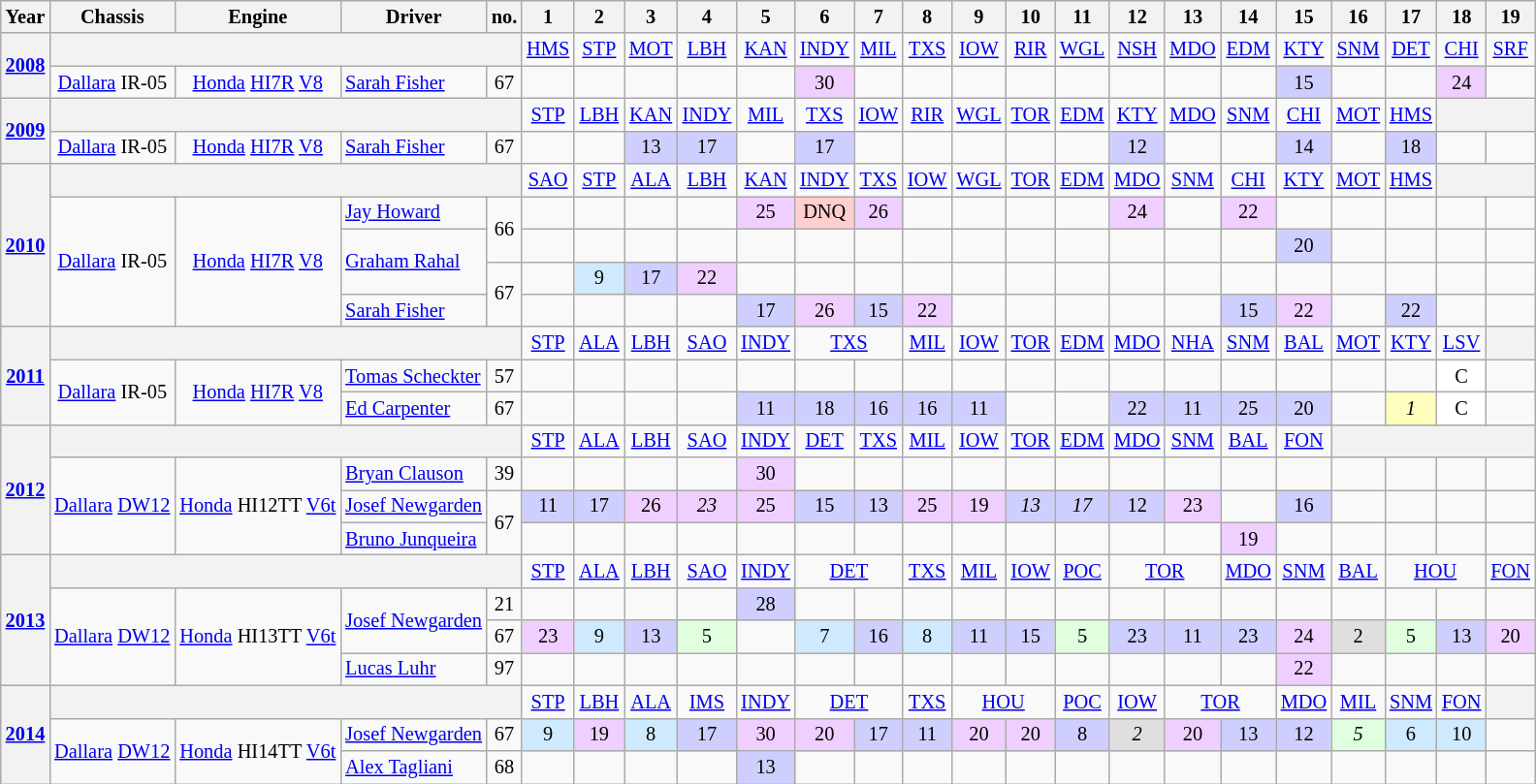<table class="wikitable" style="text-align:center; font-size:85%">
<tr>
<th>Year</th>
<th>Chassis</th>
<th>Engine</th>
<th>Driver</th>
<th>no.</th>
<th>1</th>
<th>2</th>
<th>3</th>
<th>4</th>
<th>5</th>
<th>6</th>
<th>7</th>
<th>8</th>
<th>9</th>
<th>10</th>
<th>11</th>
<th>12</th>
<th>13</th>
<th>14</th>
<th>15</th>
<th>16</th>
<th>17</th>
<th>18</th>
<th>19</th>
</tr>
<tr>
<th rowspan="2"><a href='#'>2008</a></th>
<th colspan=4></th>
<td><a href='#'>HMS</a></td>
<td><a href='#'>STP</a></td>
<td><a href='#'>MOT</a></td>
<td><a href='#'>LBH</a></td>
<td><a href='#'>KAN</a></td>
<td><a href='#'>INDY</a></td>
<td><a href='#'>MIL</a></td>
<td><a href='#'>TXS</a></td>
<td><a href='#'>IOW</a></td>
<td><a href='#'>RIR</a></td>
<td><a href='#'>WGL</a></td>
<td><a href='#'>NSH</a></td>
<td><a href='#'>MDO</a></td>
<td><a href='#'>EDM</a></td>
<td><a href='#'>KTY</a></td>
<td><a href='#'>SNM</a></td>
<td><a href='#'>DET</a></td>
<td><a href='#'>CHI</a></td>
<td><a href='#'>SRF</a></td>
</tr>
<tr>
<td><a href='#'>Dallara</a> IR-05</td>
<td><a href='#'>Honda</a> <a href='#'>HI7R</a> <a href='#'>V8</a></td>
<td align="left"> <a href='#'>Sarah Fisher</a></td>
<td>67</td>
<td></td>
<td></td>
<td></td>
<td></td>
<td></td>
<td style="background:#EFCFFF;">30</td>
<td></td>
<td></td>
<td></td>
<td></td>
<td></td>
<td></td>
<td></td>
<td></td>
<td style="background:#CFCFFF;">15</td>
<td></td>
<td></td>
<td style="background:#EFCFFF;">24</td>
<td></td>
</tr>
<tr>
<th rowspan="2"><a href='#'>2009</a></th>
<th colspan=4></th>
<td><a href='#'>STP</a></td>
<td><a href='#'>LBH</a></td>
<td><a href='#'>KAN</a></td>
<td><a href='#'>INDY</a></td>
<td><a href='#'>MIL</a></td>
<td><a href='#'>TXS</a></td>
<td><a href='#'>IOW</a></td>
<td><a href='#'>RIR</a></td>
<td><a href='#'>WGL</a></td>
<td><a href='#'>TOR</a></td>
<td><a href='#'>EDM</a></td>
<td><a href='#'>KTY</a></td>
<td><a href='#'>MDO</a></td>
<td><a href='#'>SNM</a></td>
<td><a href='#'>CHI</a></td>
<td><a href='#'>MOT</a></td>
<td><a href='#'>HMS</a></td>
<th colspan=2></th>
</tr>
<tr>
<td><a href='#'>Dallara</a> IR-05</td>
<td><a href='#'>Honda</a> <a href='#'>HI7R</a> <a href='#'>V8</a></td>
<td align="left"> <a href='#'>Sarah Fisher</a></td>
<td>67</td>
<td></td>
<td></td>
<td style="background:#CFCFFF;">13</td>
<td style="background:#CFCFFF;">17</td>
<td></td>
<td style="background:#CFCFFF;">17</td>
<td></td>
<td></td>
<td></td>
<td></td>
<td></td>
<td style="background:#CFCFFF;">12</td>
<td></td>
<td></td>
<td style="background:#CFCFFF;">14</td>
<td></td>
<td style="background:#CFCFFF;">18</td>
<td></td>
<td></td>
</tr>
<tr>
<th rowspan=5><a href='#'>2010</a></th>
<th colspan=4></th>
<td><a href='#'>SAO</a></td>
<td><a href='#'>STP</a></td>
<td><a href='#'>ALA</a></td>
<td><a href='#'>LBH</a></td>
<td><a href='#'>KAN</a></td>
<td><a href='#'>INDY</a></td>
<td><a href='#'>TXS</a></td>
<td><a href='#'>IOW</a></td>
<td><a href='#'>WGL</a></td>
<td><a href='#'>TOR</a></td>
<td><a href='#'>EDM</a></td>
<td><a href='#'>MDO</a></td>
<td><a href='#'>SNM</a></td>
<td><a href='#'>CHI</a></td>
<td><a href='#'>KTY</a></td>
<td><a href='#'>MOT</a></td>
<td><a href='#'>HMS</a></td>
<th colspan=2></th>
</tr>
<tr>
<td rowspan=4><a href='#'>Dallara</a> IR-05</td>
<td rowspan=4><a href='#'>Honda</a> <a href='#'>HI7R</a> <a href='#'>V8</a></td>
<td align="left"> <a href='#'>Jay Howard</a></td>
<td rowspan=2>66</td>
<td></td>
<td></td>
<td></td>
<td></td>
<td style="background:#EFCFFF;">25</td>
<td style="background:#FFCFCF;">DNQ</td>
<td style="background:#EFCFFF;">26</td>
<td></td>
<td></td>
<td></td>
<td></td>
<td style="background:#EFCFFF;">24</td>
<td></td>
<td style="background:#EFCFFF;">22</td>
<td></td>
<td></td>
<td></td>
<td></td>
<td></td>
</tr>
<tr>
<td style="text-align:left;" rowspan="2"> <a href='#'>Graham Rahal</a></td>
<td></td>
<td></td>
<td></td>
<td></td>
<td></td>
<td></td>
<td></td>
<td></td>
<td></td>
<td></td>
<td></td>
<td></td>
<td></td>
<td></td>
<td style="background:#CFCFFF;">20</td>
<td></td>
<td></td>
<td></td>
<td></td>
</tr>
<tr>
<td rowspan=2>67</td>
<td></td>
<td style="background:#CFEAFF;">9</td>
<td style="background:#CFCFFF;">17</td>
<td style="background:#EFCFFF;">22</td>
<td></td>
<td></td>
<td></td>
<td></td>
<td></td>
<td></td>
<td></td>
<td></td>
<td></td>
<td></td>
<td></td>
<td></td>
<td></td>
<td></td>
<td></td>
</tr>
<tr>
<td align="left"> <a href='#'>Sarah Fisher</a></td>
<td></td>
<td></td>
<td></td>
<td></td>
<td style="background:#CFCFFF;">17</td>
<td style="background:#EFCFFF;">26</td>
<td style="background:#CFCFFF;">15</td>
<td style="background:#EFCFFF;">22</td>
<td></td>
<td></td>
<td></td>
<td></td>
<td></td>
<td style="background:#CFCFFF;">15</td>
<td style="background:#EFCFFF;">22</td>
<td></td>
<td style="background:#CFCFFF;">22</td>
<td></td>
<td></td>
</tr>
<tr>
<th rowspan=3><a href='#'>2011</a></th>
<th colspan=4></th>
<td><a href='#'>STP</a></td>
<td><a href='#'>ALA</a></td>
<td><a href='#'>LBH</a></td>
<td><a href='#'>SAO</a></td>
<td><a href='#'>INDY</a></td>
<td colspan=2><a href='#'>TXS</a></td>
<td><a href='#'>MIL</a></td>
<td><a href='#'>IOW</a></td>
<td><a href='#'>TOR</a></td>
<td><a href='#'>EDM</a></td>
<td><a href='#'>MDO</a></td>
<td><a href='#'>NHA</a></td>
<td><a href='#'>SNM</a></td>
<td><a href='#'>BAL</a></td>
<td><a href='#'>MOT</a></td>
<td><a href='#'>KTY</a></td>
<td><a href='#'>LSV</a></td>
<th></th>
</tr>
<tr>
<td rowspan=2><a href='#'>Dallara</a> IR-05</td>
<td rowspan=2><a href='#'>Honda</a> <a href='#'>HI7R</a> <a href='#'>V8</a></td>
<td align="left"> <a href='#'>Tomas Scheckter</a></td>
<td>57</td>
<td></td>
<td></td>
<td></td>
<td></td>
<td></td>
<td></td>
<td></td>
<td></td>
<td></td>
<td></td>
<td></td>
<td></td>
<td></td>
<td></td>
<td></td>
<td></td>
<td></td>
<td style="background:#fff;">C</td>
<td></td>
</tr>
<tr>
<td align="left"> <a href='#'>Ed Carpenter</a></td>
<td>67</td>
<td></td>
<td></td>
<td></td>
<td></td>
<td style="background:#CFCFFF;">11</td>
<td style="background:#CFCFFF;">18</td>
<td style="background:#CFCFFF;">16</td>
<td style="background:#CFCFFF;">16</td>
<td style="background:#CFCFFF;">11</td>
<td></td>
<td></td>
<td style="background:#CFCFFF;">22</td>
<td style="background:#CFCFFF;">11</td>
<td style="background:#CFCFFF;">25</td>
<td style="background:#CFCFFF;">20</td>
<td></td>
<td style="background:#FFFFBF;"><em>1</em></td>
<td style="background:#fff;">C</td>
<td></td>
</tr>
<tr>
<th rowspan=4><a href='#'>2012</a></th>
<th colspan=4></th>
<td><a href='#'>STP</a></td>
<td><a href='#'>ALA</a></td>
<td><a href='#'>LBH</a></td>
<td><a href='#'>SAO</a></td>
<td><a href='#'>INDY</a></td>
<td><a href='#'>DET</a></td>
<td><a href='#'>TXS</a></td>
<td><a href='#'>MIL</a></td>
<td><a href='#'>IOW</a></td>
<td><a href='#'>TOR</a></td>
<td><a href='#'>EDM</a></td>
<td><a href='#'>MDO</a></td>
<td><a href='#'>SNM</a></td>
<td><a href='#'>BAL</a></td>
<td><a href='#'>FON</a></td>
<th colspan=4></th>
</tr>
<tr>
<td rowspan=3><a href='#'>Dallara</a> <a href='#'>DW12</a></td>
<td rowspan=3><a href='#'>Honda</a> HI12TT <a href='#'>V6</a><a href='#'>t</a></td>
<td align="left"> <a href='#'>Bryan Clauson</a></td>
<td>39</td>
<td></td>
<td></td>
<td></td>
<td></td>
<td style="background:#EFCFFF;">30</td>
<td></td>
<td></td>
<td></td>
<td></td>
<td></td>
<td></td>
<td></td>
<td></td>
<td></td>
<td></td>
<td></td>
<td></td>
<td></td>
<td></td>
</tr>
<tr>
<td align="left"> <a href='#'>Josef Newgarden</a></td>
<td rowspan=2>67</td>
<td style="background:#CFCFFF;">11</td>
<td style="background:#CFCFFF;">17</td>
<td style="background:#EFCFFF;">26</td>
<td style="background:#EFCFFF;"><em>23</em></td>
<td style="background:#EFCFFF;">25</td>
<td style="background:#CFCFFF;">15</td>
<td style="background:#CFCFFF;">13</td>
<td style="background:#EFCFFF;">25</td>
<td style="background:#EFCFFF;">19</td>
<td style="background:#CFCFFF;"><em>13</em></td>
<td style="background:#CFCFFF;"><em>17</em></td>
<td style="background:#CFCFFF;">12</td>
<td style="background:#EFCFFF;">23</td>
<td></td>
<td style="background:#CFCFFF;">16</td>
<td></td>
<td></td>
<td></td>
<td></td>
</tr>
<tr>
<td align="left"> <a href='#'>Bruno Junqueira</a></td>
<td></td>
<td></td>
<td></td>
<td></td>
<td></td>
<td></td>
<td></td>
<td></td>
<td></td>
<td></td>
<td></td>
<td></td>
<td></td>
<td style="background:#EFCFFF;">19</td>
<td></td>
<td></td>
<td></td>
<td></td>
<td></td>
</tr>
<tr>
<th rowspan=4><a href='#'>2013</a></th>
<th colspan=4></th>
<td><a href='#'>STP</a></td>
<td><a href='#'>ALA</a></td>
<td><a href='#'>LBH</a></td>
<td><a href='#'>SAO</a></td>
<td><a href='#'>INDY</a></td>
<td colspan=2><a href='#'>DET</a></td>
<td><a href='#'>TXS</a></td>
<td><a href='#'>MIL</a></td>
<td><a href='#'>IOW</a></td>
<td><a href='#'>POC</a></td>
<td colspan=2><a href='#'>TOR</a></td>
<td><a href='#'>MDO</a></td>
<td><a href='#'>SNM</a></td>
<td><a href='#'>BAL</a></td>
<td colspan=2><a href='#'>HOU</a></td>
<td><a href='#'>FON</a></td>
</tr>
<tr>
<td rowspan=3><a href='#'>Dallara</a> <a href='#'>DW12</a></td>
<td rowspan=3><a href='#'>Honda</a> HI13TT <a href='#'>V6</a><a href='#'>t</a></td>
<td rowspan="2" style="text-align:left;"> <a href='#'>Josef Newgarden</a></td>
<td>21</td>
<td></td>
<td></td>
<td></td>
<td></td>
<td style="background:#CFCFFF;">28</td>
<td></td>
<td></td>
<td></td>
<td></td>
<td></td>
<td></td>
<td></td>
<td></td>
<td></td>
<td></td>
<td></td>
<td></td>
<td></td>
<td></td>
</tr>
<tr>
<td>67</td>
<td style="background:#EFCFFF;">23</td>
<td style="background:#CFEAFF;">9</td>
<td style="background:#CFCFFF;">13</td>
<td style="background:#DFFFDF;">5</td>
<td></td>
<td style="background:#CFEAFF;">7</td>
<td style="background:#CFCFFF;">16</td>
<td style="background:#CFEAFF;">8</td>
<td style="background:#CFCFFF;">11</td>
<td style="background:#CFCFFF;">15</td>
<td style="background:#DFFFDF;">5</td>
<td style="background:#CFCFFF;">23</td>
<td style="background:#CFCFFF;">11</td>
<td style="background:#CFCFFF;">23</td>
<td style="background:#EFCFFF;">24</td>
<td style="background:#DFDFDF;">2</td>
<td style="background:#DFFFDF;">5</td>
<td style="background:#CFCFFF;">13</td>
<td style="background:#EFCFFF;">20</td>
</tr>
<tr>
<td align="left"> <a href='#'>Lucas Luhr</a></td>
<td>97</td>
<td></td>
<td></td>
<td></td>
<td></td>
<td></td>
<td></td>
<td></td>
<td></td>
<td></td>
<td></td>
<td></td>
<td></td>
<td></td>
<td></td>
<td style="background:#EFCFFF;">22</td>
<td></td>
<td></td>
<td></td>
<td></td>
</tr>
<tr>
<th rowspan=3><a href='#'>2014</a></th>
<th colspan=4></th>
<td><a href='#'>STP</a></td>
<td><a href='#'>LBH</a></td>
<td><a href='#'>ALA</a></td>
<td><a href='#'>IMS</a></td>
<td><a href='#'>INDY</a></td>
<td colspan=2><a href='#'>DET</a></td>
<td><a href='#'>TXS</a></td>
<td colspan=2><a href='#'>HOU</a></td>
<td><a href='#'>POC</a></td>
<td><a href='#'>IOW</a></td>
<td colspan=2><a href='#'>TOR</a></td>
<td><a href='#'>MDO</a></td>
<td><a href='#'>MIL</a></td>
<td><a href='#'>SNM</a></td>
<td><a href='#'>FON</a></td>
<th></th>
</tr>
<tr>
<td rowspan=2><a href='#'>Dallara</a> <a href='#'>DW12</a></td>
<td rowspan=2><a href='#'>Honda</a> HI14TT <a href='#'>V6</a><a href='#'>t</a></td>
<td align="left"> <a href='#'>Josef Newgarden</a></td>
<td>67</td>
<td style="background:#CFEAFF;">9</td>
<td style="background:#EFCFFF;">19</td>
<td style="background:#CFEAFF;">8</td>
<td style="background:#CFCFFF;">17</td>
<td style="background:#EFCFFF;">30</td>
<td style="background:#EFCFFF;">20</td>
<td style="background:#CFCFFF;">17</td>
<td style="background:#CFCFFF;">11</td>
<td style="background:#EFCFFF;">20</td>
<td style="background:#EFCFFF;">20</td>
<td style="background:#CFCFFF;">8</td>
<td style="background:#DFDFDF;"><em>2</em></td>
<td style="background:#EFCFFF;">20</td>
<td style="background:#CFCFFF;">13</td>
<td style="background:#CFCFFF;">12</td>
<td style="background:#DFFFDF;"><em>5</em></td>
<td style="background:#CFEAFF;">6</td>
<td style="background:#CFEAFF;">10</td>
<td></td>
</tr>
<tr>
<td align="left"> <a href='#'>Alex Tagliani</a></td>
<td>68</td>
<td></td>
<td></td>
<td></td>
<td></td>
<td style="background:#CFCFFF;">13</td>
<td></td>
<td></td>
<td></td>
<td></td>
<td></td>
<td></td>
<td></td>
<td></td>
<td></td>
<td></td>
<td></td>
<td></td>
<td></td>
<td></td>
</tr>
</table>
